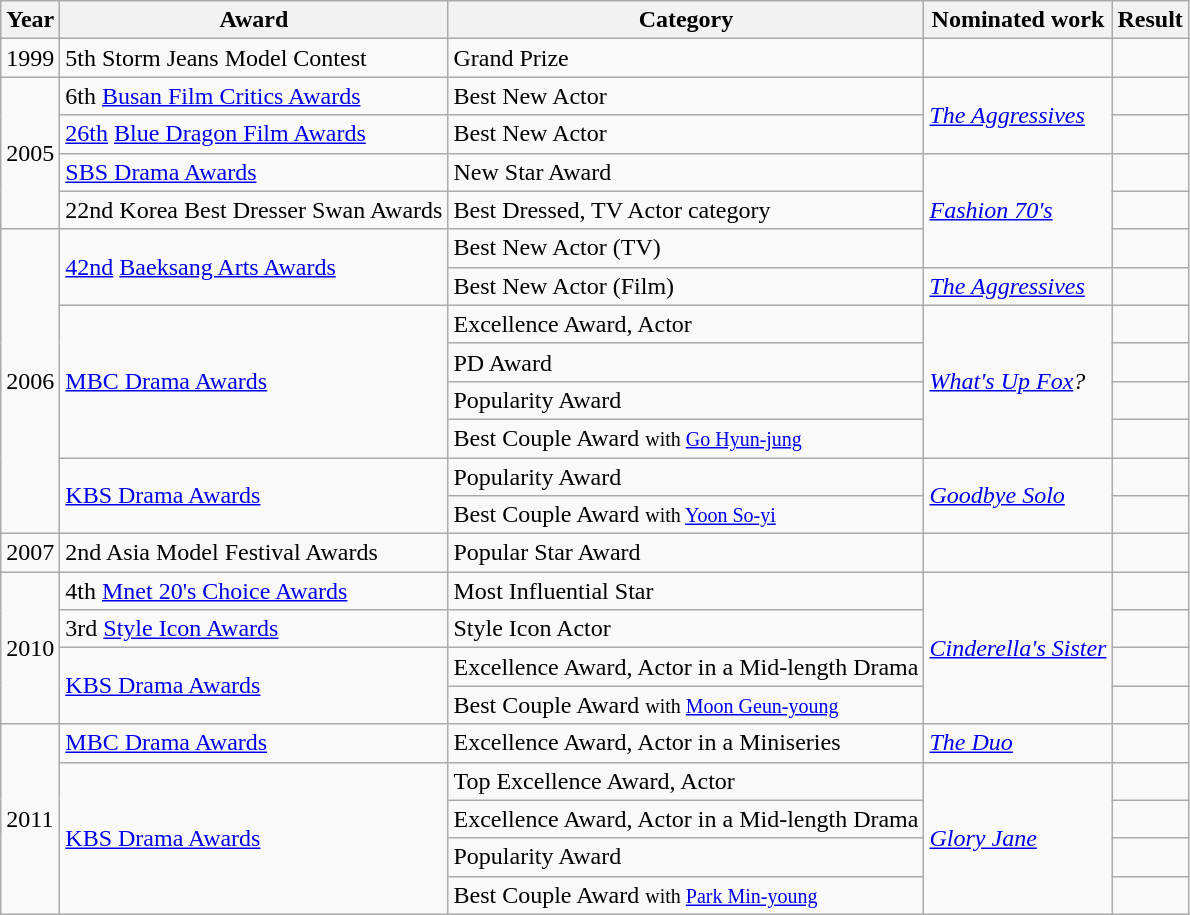<table class="wikitable">
<tr>
<th>Year</th>
<th>Award</th>
<th>Category</th>
<th>Nominated work</th>
<th>Result</th>
</tr>
<tr>
<td rowspan="1">1999</td>
<td>5th Storm Jeans Model Contest</td>
<td>Grand Prize</td>
<td></td>
<td></td>
</tr>
<tr>
<td rowspan="4">2005</td>
<td>6th <a href='#'>Busan Film Critics Awards</a></td>
<td>Best New Actor</td>
<td rowspan="2"><em><a href='#'>The Aggressives</a></em></td>
<td></td>
</tr>
<tr>
<td><a href='#'>26th</a> <a href='#'>Blue Dragon Film Awards</a></td>
<td>Best New Actor</td>
<td></td>
</tr>
<tr>
<td><a href='#'>SBS Drama Awards</a></td>
<td>New Star Award</td>
<td rowspan="3"><em><a href='#'>Fashion 70's</a></em></td>
<td></td>
</tr>
<tr>
<td>22nd Korea Best Dresser Swan Awards</td>
<td>Best Dressed, TV Actor category</td>
<td></td>
</tr>
<tr>
<td rowspan="8">2006</td>
<td rowspan="2"><a href='#'>42nd</a> <a href='#'>Baeksang Arts Awards</a></td>
<td>Best New Actor (TV)</td>
<td></td>
</tr>
<tr>
<td>Best New Actor (Film)</td>
<td><em><a href='#'>The Aggressives</a></em></td>
<td></td>
</tr>
<tr>
<td rowspan="4"><a href='#'>MBC Drama Awards</a></td>
<td>Excellence Award, Actor</td>
<td rowspan="4"><em><a href='#'>What's Up Fox</a>?</em></td>
<td></td>
</tr>
<tr>
<td>PD Award</td>
<td></td>
</tr>
<tr>
<td>Popularity Award</td>
<td></td>
</tr>
<tr>
<td>Best Couple Award <small>with <a href='#'>Go Hyun-jung</a></small></td>
<td></td>
</tr>
<tr>
<td rowspan="2"><a href='#'>KBS Drama Awards</a></td>
<td>Popularity Award</td>
<td rowspan="2"><em><a href='#'>Goodbye Solo</a></em></td>
<td></td>
</tr>
<tr>
<td>Best Couple Award <small>with <a href='#'>Yoon So-yi</a></small></td>
<td></td>
</tr>
<tr>
<td rowspan="1">2007</td>
<td>2nd Asia Model Festival Awards</td>
<td>Popular Star Award</td>
<td></td>
<td></td>
</tr>
<tr>
<td rowspan="4">2010</td>
<td>4th <a href='#'>Mnet 20's Choice Awards</a></td>
<td>Most Influential Star</td>
<td rowspan="4"><em><a href='#'>Cinderella's Sister</a></em></td>
<td></td>
</tr>
<tr>
<td>3rd <a href='#'>Style Icon Awards</a></td>
<td>Style Icon Actor</td>
<td></td>
</tr>
<tr>
<td rowspan="2"><a href='#'>KBS Drama Awards</a></td>
<td>Excellence Award, Actor in a Mid-length Drama</td>
<td></td>
</tr>
<tr>
<td>Best Couple Award <small>with <a href='#'>Moon Geun-young</a></small></td>
<td></td>
</tr>
<tr>
<td rowspan="5">2011</td>
<td><a href='#'>MBC Drama Awards</a></td>
<td>Excellence Award, Actor in a Miniseries</td>
<td><em><a href='#'>The Duo</a></em></td>
<td></td>
</tr>
<tr>
<td rowspan="4"><a href='#'>KBS Drama Awards</a></td>
<td>Top Excellence Award, Actor</td>
<td rowspan="4"><em><a href='#'>Glory Jane</a></em></td>
<td></td>
</tr>
<tr>
<td>Excellence Award, Actor in a Mid-length Drama</td>
<td></td>
</tr>
<tr>
<td>Popularity Award</td>
<td></td>
</tr>
<tr>
<td>Best Couple Award <small>with <a href='#'>Park Min-young</a></small></td>
<td></td>
</tr>
</table>
